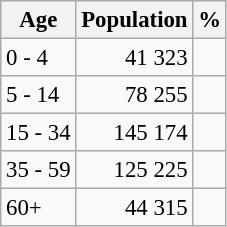<table class="wikitable" style="font-size: 95%; text-align: right">
<tr>
<th>Age</th>
<th>Population</th>
<th>%</th>
</tr>
<tr>
<td align=left>0 - 4</td>
<td>41 323</td>
<td></td>
</tr>
<tr>
<td align=left>5 - 14</td>
<td>78 255</td>
<td></td>
</tr>
<tr>
<td align=left>15 - 34</td>
<td>145 174</td>
<td></td>
</tr>
<tr>
<td align=left>35 - 59</td>
<td>125 225</td>
<td></td>
</tr>
<tr>
<td align=left>60+</td>
<td>44 315</td>
<td></td>
</tr>
</table>
